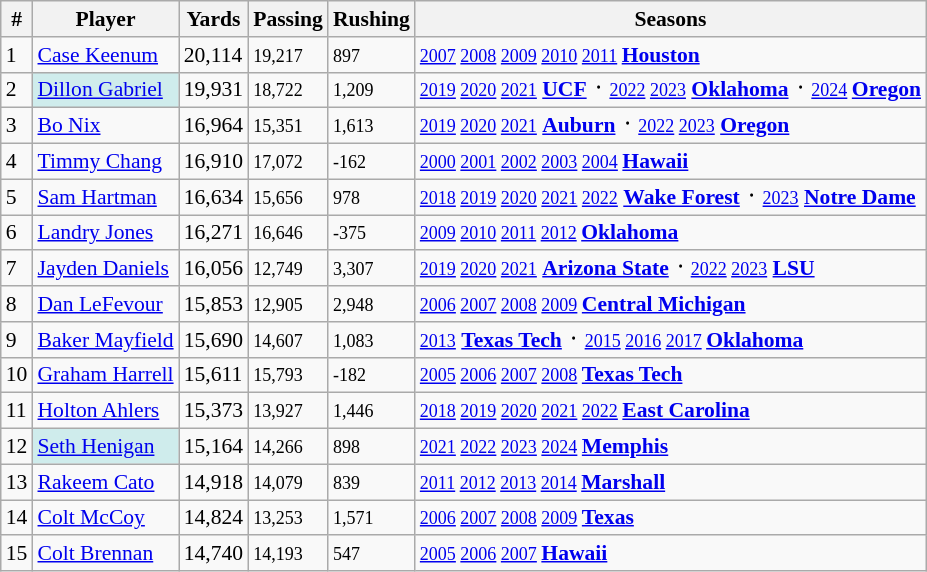<table class="wikitable" style="font-size:90%; white-space: nowrap;">
<tr>
<th>#</th>
<th>Player</th>
<th>Yards</th>
<th>Passing</th>
<th>Rushing</th>
<th>Seasons</th>
</tr>
<tr>
<td>1</td>
<td><a href='#'>Case Keenum</a></td>
<td>20,114</td>
<td><small>19,217</small></td>
<td><small>897</small></td>
<td><small> <a href='#'>2007</a> <a href='#'>2008</a> <a href='#'>2009</a> <a href='#'>2010</a> <a href='#'>2011</a> </small> <strong><a href='#'>Houston</a></strong></td>
</tr>
<tr>
<td>2</td>
<td style="background: #CFECEC;"><a href='#'>Dillon Gabriel</a></td>
<td>19,931</td>
<td><small>18,722</small></td>
<td><small>1,209</small></td>
<td><small><a href='#'>2019</a> <a href='#'>2020</a> <a href='#'>2021</a></small> <strong><a href='#'>UCF</a></strong> ᛫ <small><a href='#'>2022</a> <a href='#'>2023</a></small> <strong><a href='#'>Oklahoma</a></strong> ᛫ <small> <a href='#'>2024</a> </small> <strong><a href='#'>Oregon</a></strong></td>
</tr>
<tr>
<td>3</td>
<td><a href='#'>Bo Nix</a></td>
<td>16,964</td>
<td><small>15,351</small></td>
<td><small>1,613</small></td>
<td><small><a href='#'>2019</a> <a href='#'>2020</a> <a href='#'>2021</a></small> <strong><a href='#'>Auburn</a></strong> ᛫ <small><a href='#'>2022</a> <a href='#'>2023</a></small> <strong><a href='#'>Oregon</a></strong></td>
</tr>
<tr>
<td>4</td>
<td><a href='#'>Timmy Chang</a></td>
<td>16,910</td>
<td><small>17,072</small></td>
<td><small>-162</small></td>
<td><small> <a href='#'>2000</a> <a href='#'>2001</a> <a href='#'>2002</a> <a href='#'>2003</a> <a href='#'>2004</a> </small> <strong><a href='#'>Hawaii</a></strong></td>
</tr>
<tr>
<td>5</td>
<td><a href='#'>Sam Hartman</a></td>
<td>16,634</td>
<td><small>15,656</small></td>
<td><small>978</small></td>
<td><small> <a href='#'>2018</a> <a href='#'>2019</a> <a href='#'>2020</a> <a href='#'>2021</a> <a href='#'>2022</a></small> <strong><a href='#'>Wake Forest</a></strong> ᛫ <small><a href='#'>2023</a></small> <strong><a href='#'>Notre Dame</a></strong></td>
</tr>
<tr>
<td>6</td>
<td><a href='#'>Landry Jones</a></td>
<td>16,271</td>
<td><small>16,646</small></td>
<td><small>-375</small></td>
<td><small> <a href='#'>2009</a> <a href='#'>2010</a> <a href='#'>2011</a> <a href='#'>2012</a> </small> <strong><a href='#'>Oklahoma</a></strong></td>
</tr>
<tr>
<td>7</td>
<td><a href='#'>Jayden Daniels</a></td>
<td>16,056</td>
<td><small>12,749</small></td>
<td><small>3,307</small></td>
<td><small> <a href='#'>2019</a> <a href='#'>2020</a> <a href='#'>2021</a></small> <strong><a href='#'>Arizona State</a></strong> ᛫<small> <a href='#'>2022</a> <a href='#'>2023</a></small> <strong><a href='#'>LSU</a></strong></td>
</tr>
<tr>
<td>8</td>
<td><a href='#'>Dan LeFevour</a></td>
<td>15,853</td>
<td><small>12,905</small></td>
<td><small>2,948</small></td>
<td><small> <a href='#'>2006</a> <a href='#'>2007</a> <a href='#'>2008</a> <a href='#'>2009</a> </small> <strong><a href='#'>Central Michigan</a></strong></td>
</tr>
<tr>
<td>9</td>
<td><a href='#'>Baker Mayfield</a></td>
<td>15,690</td>
<td><small>14,607</small></td>
<td><small>1,083</small></td>
<td><small> <a href='#'>2013</a></small> <strong><a href='#'>Texas Tech</a></strong> ᛫ <small> <a href='#'>2015</a> <a href='#'>2016</a> <a href='#'>2017</a> </small> <strong><a href='#'>Oklahoma</a></strong></td>
</tr>
<tr>
<td>10</td>
<td><a href='#'>Graham Harrell</a></td>
<td>15,611</td>
<td><small>15,793</small></td>
<td><small>-182</small></td>
<td><small> <a href='#'>2005</a> <a href='#'>2006</a> <a href='#'>2007</a> <a href='#'>2008</a> </small> <strong><a href='#'>Texas Tech</a></strong></td>
</tr>
<tr>
<td>11</td>
<td><a href='#'>Holton Ahlers</a></td>
<td>15,373</td>
<td><small>13,927</small></td>
<td><small>1,446</small></td>
<td><small> <a href='#'>2018</a> <a href='#'>2019</a> <a href='#'>2020</a> <a href='#'>2021</a> <a href='#'>2022</a> </small> <strong><a href='#'>East Carolina</a></strong></td>
</tr>
<tr>
<td>12</td>
<td style="background: #CFECEC;"><a href='#'>Seth Henigan</a></td>
<td>15,164</td>
<td><small>14,266</small></td>
<td><small>898</small></td>
<td><small> <a href='#'>2021</a> <a href='#'>2022</a> <a href='#'>2023</a> <a href='#'>2024</a> </small> <strong><a href='#'>Memphis</a></strong></td>
</tr>
<tr>
<td>13</td>
<td><a href='#'>Rakeem Cato</a></td>
<td>14,918</td>
<td><small>14,079</small></td>
<td><small>839</small></td>
<td><small> <a href='#'>2011</a> <a href='#'>2012</a> <a href='#'>2013</a> <a href='#'>2014</a> </small> <strong><a href='#'>Marshall</a></strong></td>
</tr>
<tr>
<td>14</td>
<td><a href='#'>Colt McCoy</a></td>
<td>14,824</td>
<td><small>13,253</small></td>
<td><small>1,571</small></td>
<td><small> <a href='#'>2006</a> <a href='#'>2007</a> <a href='#'>2008</a> <a href='#'>2009</a> </small> <strong><a href='#'>Texas</a></strong></td>
</tr>
<tr>
<td>15</td>
<td><a href='#'>Colt Brennan</a></td>
<td>14,740</td>
<td><small>14,193</small></td>
<td><small>547</small></td>
<td><small> <a href='#'>2005</a> <a href='#'>2006</a> <a href='#'>2007</a> </small> <strong><a href='#'>Hawaii</a></strong></td>
</tr>
</table>
